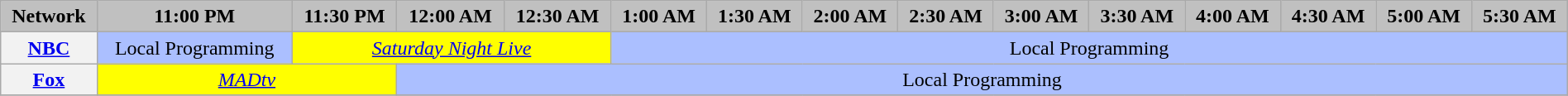<table class="wikitable" style="width:100%;margin-right:0;text-align:center">
<tr>
<th style="background-color:#C0C0C0;text-align:center" colspan="2">Network</th>
<th style="background-color:#C0C0C0;text-align:center">11:00 PM</th>
<th style="background-color:#C0C0C0;text-align:center">11:30 PM</th>
<th style="background-color:#C0C0C0;text-align:center">12:00 AM</th>
<th style="background-color:#C0C0C0;text-align:center">12:30 AM</th>
<th style="background-color:#C0C0C0;text-align:center">1:00 AM</th>
<th style="background-color:#C0C0C0;text-align:center">1:30 AM</th>
<th style="background-color:#C0C0C0;text-align:center">2:00 AM</th>
<th style="background-color:#C0C0C0;text-align:center">2:30 AM</th>
<th style="background-color:#C0C0C0;text-align:center">3:00 AM</th>
<th style="background-color:#C0C0C0;text-align:center">3:30 AM</th>
<th style="background-color:#C0C0C0;text-align:center">4:00 AM</th>
<th style="background-color:#C0C0C0;text-align:center">4:30 AM</th>
<th style="background-color:#C0C0C0;text-align:center">5:00 AM</th>
<th style="background-color:#C0C0C0;text-align:center">5:30 AM</th>
</tr>
<tr>
<th colspan="2"><a href='#'>NBC</a></th>
<td style="background:#abbfff">Local Programming</td>
<td colspan="3" style="background:yellow"><em><a href='#'>Saturday Night Live</a></em></td>
<td colspan="10" style="background:#abbfff">Local Programming</td>
</tr>
<tr>
<th colspan="2"><a href='#'>Fox</a></th>
<td colspan="2" style="background:yellow"><em><a href='#'>MADtv</a></em></td>
<td colspan="12" style="background:#abbfff">Local Programming</td>
</tr>
<tr>
</tr>
</table>
